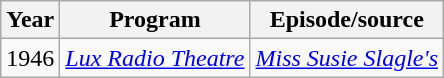<table class="wikitable">
<tr>
<th>Year</th>
<th>Program</th>
<th>Episode/source</th>
</tr>
<tr>
<td>1946</td>
<td><em><a href='#'>Lux Radio Theatre</a></em></td>
<td><em><a href='#'>Miss Susie Slagle's</a></em></td>
</tr>
</table>
